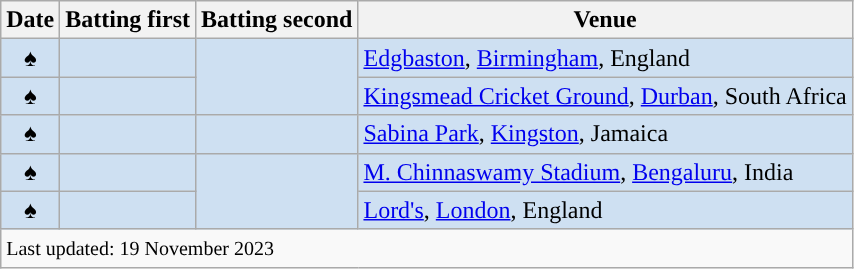<table class="wikitable plainrowheaders sortable">
<tr>
<th scope=col>Date</th>
<th scope=col>Batting first</th>
<th scope=col>Batting second</th>
<th scope=col>Venue</th>
</tr>
<tr bgcolor=#cee0f2>
<th scope=row style="background:#cee0f2;"><a href='#'></a> ♠</th>
<td></td>
<td rowspan=2></td>
<td><a href='#'>Edgbaston</a>, <a href='#'>Birmingham</a>, England</td>
</tr>
<tr bgcolor=#cee0f2>
<th scope=row style="background:#cee0f2;"><a href='#'></a> ♠</th>
<td></td>
<td><a href='#'>Kingsmead Cricket Ground</a>, <a href='#'>Durban</a>, South Africa</td>
</tr>
<tr bgcolor=#cee0f2>
<th scope=row style="background:#cee0f2;"><a href='#'></a> ♠</th>
<td></td>
<td></td>
<td><a href='#'>Sabina Park</a>, <a href='#'>Kingston</a>, Jamaica</td>
</tr>
<tr bgcolor=#cee0f2>
<th scope=row style="background:#cee0f2;"><a href='#'></a> ♠</th>
<td></td>
<td rowspan=2></td>
<td><a href='#'>M. Chinnaswamy Stadium</a>, <a href='#'>Bengaluru</a>, India</td>
</tr>
<tr bgcolor=#cee0f2>
<th scope=row style="background:#cee0f2;"><a href='#'></a> ♠</th>
<td></td>
<td><a href='#'>Lord's</a>, <a href='#'>London</a>, England</td>
</tr>
<tr class=sortbottom>
<td colspan=4><small>Last updated: 19 November 2023</small></td>
</tr>
</table>
